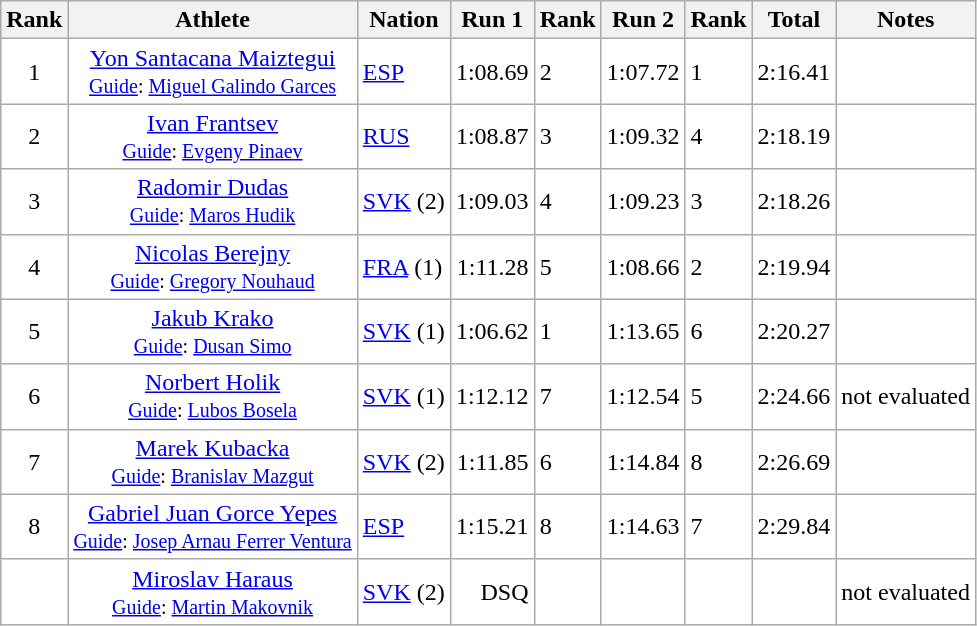<table class=wikitable>
<tr>
<th>Rank</th>
<th>Athlete</th>
<th>Nation</th>
<th>Run 1</th>
<th>Rank</th>
<th>Run 2</th>
<th>Rank</th>
<th>Total</th>
<th>Notes</th>
</tr>
<tr bgcolor="#FFFFFF">
<td align="center">1</td>
<td align="center"><a href='#'>Yon Santacana Maiztegui</a><br><small><a href='#'>Guide</a>: <a href='#'>Miguel Galindo Garces</a></small></td>
<td> <a href='#'>ESP</a></td>
<td align="right">1:08.69</td>
<td>2</td>
<td>1:07.72</td>
<td>1</td>
<td>2:16.41</td>
<td></td>
</tr>
<tr bgcolor="#FFFFFF">
<td align="center">2</td>
<td align="center"><a href='#'>Ivan Frantsev</a><br><small><a href='#'>Guide</a>: <a href='#'>Evgeny Pinaev</a></small></td>
<td> <a href='#'>RUS</a></td>
<td align="right">1:08.87</td>
<td>3</td>
<td>1:09.32</td>
<td>4</td>
<td>2:18.19</td>
<td></td>
</tr>
<tr bgcolor="#FFFFFF">
<td align="center">3</td>
<td align="center"><a href='#'>Radomir Dudas</a><br><small><a href='#'>Guide</a>: <a href='#'>Maros Hudik</a></small></td>
<td> <a href='#'>SVK</a> (2)</td>
<td align="right">1:09.03</td>
<td>4</td>
<td>1:09.23</td>
<td>3</td>
<td>2:18.26</td>
<td></td>
</tr>
<tr bgcolor="#FFFFFF">
<td align="center">4</td>
<td align="center"><a href='#'>Nicolas Berejny</a><br><small><a href='#'>Guide</a>: <a href='#'>Gregory Nouhaud</a></small></td>
<td> <a href='#'>FRA</a> (1)</td>
<td align="right">1:11.28</td>
<td>5</td>
<td>1:08.66</td>
<td>2</td>
<td>2:19.94</td>
<td></td>
</tr>
<tr bgcolor="#FFFFFF">
<td align="center">5</td>
<td align="center"><a href='#'>Jakub Krako</a><br><small><a href='#'>Guide</a>: <a href='#'>Dusan Simo</a></small></td>
<td> <a href='#'>SVK</a> (1)</td>
<td align="right">1:06.62</td>
<td>1</td>
<td>1:13.65</td>
<td>6</td>
<td>2:20.27</td>
<td></td>
</tr>
<tr bgcolor="#FFFFFF">
<td align="center">6</td>
<td align="center"><a href='#'>Norbert Holik</a><br><small><a href='#'>Guide</a>: <a href='#'>Lubos Bosela</a></small></td>
<td> <a href='#'>SVK</a> (1)</td>
<td align="right">1:12.12</td>
<td>7</td>
<td>1:12.54</td>
<td>5</td>
<td>2:24.66</td>
<td>not evaluated</td>
</tr>
<tr bgcolor="#FFFFFF">
<td align="center">7</td>
<td align="center"><a href='#'>Marek Kubacka</a><br><small><a href='#'>Guide</a>: <a href='#'>Branislav Mazgut</a></small></td>
<td> <a href='#'>SVK</a> (2)</td>
<td align="right">1:11.85</td>
<td>6</td>
<td>1:14.84</td>
<td>8</td>
<td>2:26.69</td>
<td></td>
</tr>
<tr bgcolor="#FFFFFF">
<td align="center">8</td>
<td align="center"><a href='#'>Gabriel Juan Gorce Yepes</a><br><small><a href='#'>Guide</a>: <a href='#'>Josep Arnau Ferrer Ventura</a></small></td>
<td> <a href='#'>ESP</a></td>
<td align="right">1:15.21</td>
<td>8</td>
<td>1:14.63</td>
<td>7</td>
<td>2:29.84</td>
<td></td>
</tr>
<tr bgcolor="#FFFFFF">
<td align="center"></td>
<td align="center"><a href='#'>Miroslav Haraus</a><br><small><a href='#'>Guide</a>: <a href='#'>Martin Makovnik</a></small></td>
<td> <a href='#'>SVK</a> (2)</td>
<td align="right">DSQ</td>
<td></td>
<td></td>
<td></td>
<td></td>
<td>not evaluated</td>
</tr>
</table>
